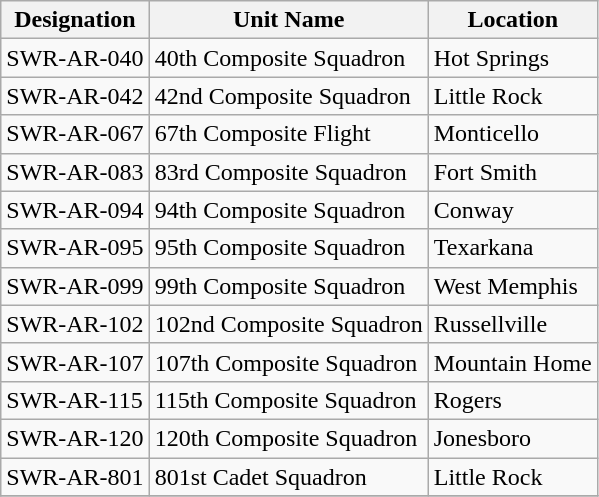<table class="wikitable">
<tr>
<th>Designation</th>
<th>Unit Name</th>
<th>Location</th>
</tr>
<tr>
<td>SWR-AR-040</td>
<td>40th Composite Squadron</td>
<td>Hot Springs</td>
</tr>
<tr>
<td>SWR-AR-042</td>
<td>42nd Composite Squadron</td>
<td>Little Rock</td>
</tr>
<tr>
<td>SWR-AR-067</td>
<td>67th Composite Flight</td>
<td>Monticello</td>
</tr>
<tr>
<td>SWR-AR-083</td>
<td>83rd Composite Squadron</td>
<td>Fort Smith</td>
</tr>
<tr>
<td>SWR-AR-094</td>
<td>94th Composite Squadron</td>
<td>Conway</td>
</tr>
<tr>
<td>SWR-AR-095</td>
<td>95th Composite Squadron</td>
<td>Texarkana</td>
</tr>
<tr>
<td>SWR-AR-099</td>
<td>99th Composite Squadron</td>
<td>West Memphis</td>
</tr>
<tr>
<td>SWR-AR-102</td>
<td>102nd Composite Squadron</td>
<td>Russellville</td>
</tr>
<tr>
<td>SWR-AR-107</td>
<td>107th Composite Squadron</td>
<td>Mountain Home</td>
</tr>
<tr>
<td>SWR-AR-115</td>
<td>115th Composite Squadron</td>
<td>Rogers</td>
</tr>
<tr>
<td>SWR-AR-120</td>
<td>120th Composite Squadron</td>
<td>Jonesboro</td>
</tr>
<tr>
<td>SWR-AR-801</td>
<td>801st Cadet Squadron</td>
<td>Little Rock</td>
</tr>
<tr>
</tr>
</table>
